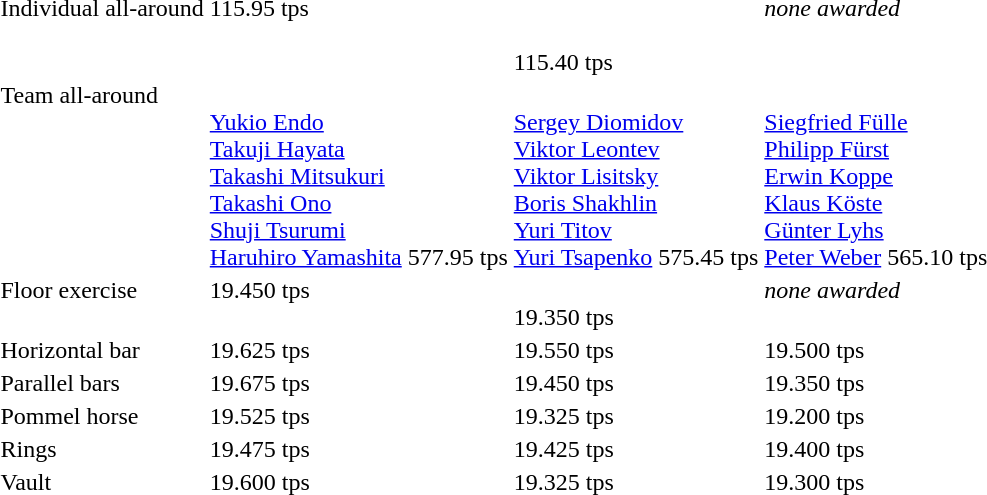<table>
<tr valign="top">
<td>Individual all-around<br></td>
<td> 115.95 tps</td>
<td> <br><br> 115.40 tps</td>
<td><em>none awarded</em></td>
</tr>
<tr valign="top">
<td>Team all-around<br></td>
<td><br><a href='#'>Yukio Endo</a><br><a href='#'>Takuji Hayata</a><br><a href='#'>Takashi Mitsukuri</a><br><a href='#'>Takashi Ono</a><br><a href='#'>Shuji Tsurumi</a><br><a href='#'>Haruhiro Yamashita</a> 577.95 tps</td>
<td><br><a href='#'>Sergey Diomidov</a><br><a href='#'>Viktor Leontev</a><br><a href='#'>Viktor Lisitsky</a><br><a href='#'>Boris Shakhlin</a><br><a href='#'>Yuri Titov</a><br><a href='#'>Yuri Tsapenko</a> 575.45 tps</td>
<td><br><a href='#'>Siegfried Fülle</a><br><a href='#'>Philipp Fürst</a><br><a href='#'>Erwin Koppe</a><br><a href='#'>Klaus Köste</a><br><a href='#'>Günter Lyhs</a><br><a href='#'>Peter Weber</a> 565.10 tps</td>
</tr>
<tr valign="top">
<td>Floor exercise <br></td>
<td> 19.450 tps</td>
<td><br> 19.350 tps</td>
<td><em>none awarded</em></td>
</tr>
<tr>
<td>Horizontal bar<br></td>
<td> 19.625 tps</td>
<td> 19.550 tps</td>
<td> 19.500 tps</td>
</tr>
<tr>
<td>Parallel bars<br></td>
<td> 19.675 tps</td>
<td> 19.450 tps</td>
<td> 19.350 tps</td>
</tr>
<tr>
<td>Pommel horse<br></td>
<td> 19.525 tps</td>
<td> 19.325 tps</td>
<td> 19.200 tps</td>
</tr>
<tr>
<td>Rings<br></td>
<td> 19.475 tps</td>
<td> 19.425 tps</td>
<td> 19.400 tps</td>
</tr>
<tr>
<td>Vault<br></td>
<td> 19.600 tps</td>
<td> 19.325 tps</td>
<td> 19.300 tps</td>
</tr>
</table>
